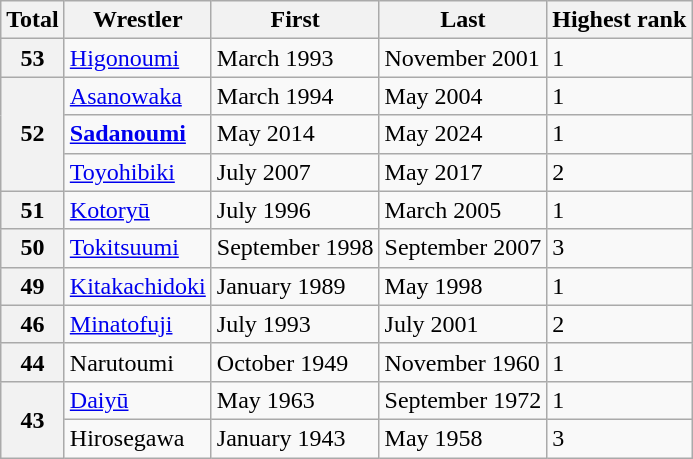<table class="wikitable">
<tr>
<th>Total</th>
<th>Wrestler</th>
<th>First</th>
<th>Last</th>
<th>Highest rank</th>
</tr>
<tr>
<th>53</th>
<td><a href='#'>Higonoumi</a></td>
<td>March 1993</td>
<td>November 2001</td>
<td> 1</td>
</tr>
<tr>
<th rowspan=3>52</th>
<td><a href='#'>Asanowaka</a></td>
<td>March 1994</td>
<td>May 2004</td>
<td> 1</td>
</tr>
<tr>
<td><strong><a href='#'>Sadanoumi</a></strong></td>
<td>May 2014</td>
<td>May 2024</td>
<td> 1</td>
</tr>
<tr>
<td><a href='#'>Toyohibiki</a></td>
<td>July 2007</td>
<td>May 2017</td>
<td> 2</td>
</tr>
<tr>
<th>51</th>
<td><a href='#'>Kotoryū</a></td>
<td>July 1996</td>
<td>March 2005</td>
<td> 1</td>
</tr>
<tr>
<th>50</th>
<td><a href='#'>Tokitsuumi</a></td>
<td>September 1998</td>
<td>September 2007</td>
<td> 3</td>
</tr>
<tr>
<th>49</th>
<td><a href='#'>Kitakachidoki</a></td>
<td>January 1989</td>
<td>May 1998</td>
<td> 1</td>
</tr>
<tr>
<th>46</th>
<td><a href='#'>Minatofuji</a></td>
<td>July 1993</td>
<td>July 2001</td>
<td> 2</td>
</tr>
<tr>
<th>44</th>
<td>Narutoumi</td>
<td>October 1949</td>
<td>November 1960</td>
<td> 1</td>
</tr>
<tr>
<th rowspan=2>43</th>
<td><a href='#'>Daiyū</a></td>
<td>May 1963</td>
<td>September 1972</td>
<td> 1</td>
</tr>
<tr>
<td>Hirosegawa</td>
<td>January 1943</td>
<td>May 1958</td>
<td> 3</td>
</tr>
</table>
